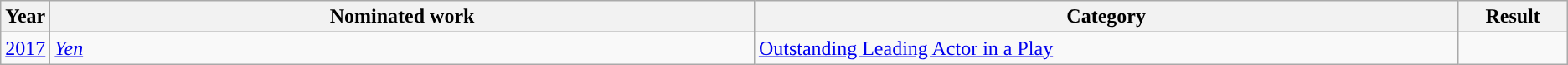<table class="wikitable">
<tr>
<th scope="col" style="width:1em;">Year</th>
<th scope="col" style="width:35em;">Nominated work</th>
<th scope="col" style="width:35em;">Category</th>
<th scope="col" style="width:5em;">Result</th>
</tr>
<tr>
<td><a href='#'>2017</a></td>
<td><em><a href='#'>Yen</a></em></td>
<td><a href='#'>Outstanding Leading Actor in a Play</a></td>
<td></td>
</tr>
</table>
